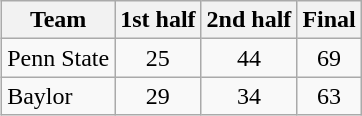<table class="wikitable" align=right style="text-align:center">
<tr>
<th>Team</th>
<th>1st half</th>
<th>2nd half</th>
<th>Final</th>
</tr>
<tr>
<td align=left>Penn State</td>
<td>25</td>
<td>44</td>
<td>69</td>
</tr>
<tr>
<td align=left>Baylor</td>
<td>29</td>
<td>34</td>
<td>63</td>
</tr>
</table>
